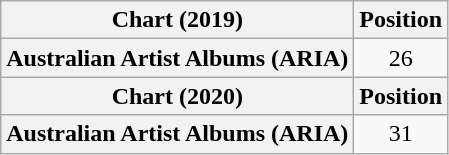<table class="wikitable plainrowheaders" style="text-align:center">
<tr>
<th scope="col">Chart (2019)</th>
<th scope="col">Position</th>
</tr>
<tr>
<th scope="row">Australian Artist Albums (ARIA)</th>
<td>26</td>
</tr>
<tr>
<th scope="col">Chart (2020)</th>
<th scope="col">Position</th>
</tr>
<tr>
<th scope="row">Australian Artist Albums (ARIA)</th>
<td>31</td>
</tr>
</table>
